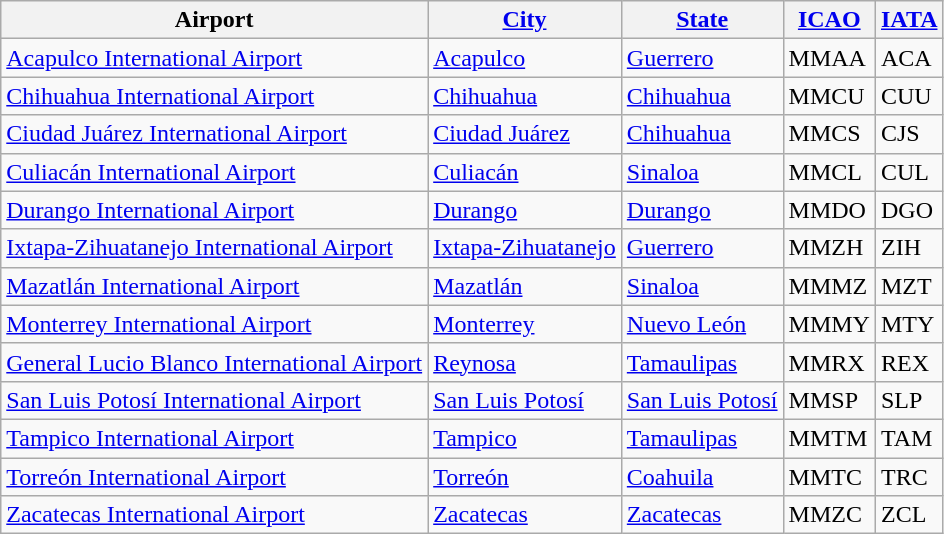<table class="wikitable sortable">
<tr>
<th>Airport</th>
<th><a href='#'>City</a></th>
<th><a href='#'>State</a></th>
<th><a href='#'>ICAO</a></th>
<th><a href='#'>IATA</a></th>
</tr>
<tr>
<td><a href='#'>Acapulco International Airport</a></td>
<td><a href='#'>Acapulco</a></td>
<td><a href='#'>Guerrero</a></td>
<td>MMAA</td>
<td>ACA</td>
</tr>
<tr>
<td><a href='#'>Chihuahua International Airport</a></td>
<td><a href='#'>Chihuahua</a></td>
<td><a href='#'>Chihuahua</a></td>
<td>MMCU</td>
<td>CUU</td>
</tr>
<tr>
<td><a href='#'>Ciudad Juárez International Airport</a></td>
<td><a href='#'>Ciudad Juárez</a></td>
<td><a href='#'>Chihuahua</a></td>
<td>MMCS</td>
<td>CJS</td>
</tr>
<tr>
<td><a href='#'>Culiacán International Airport</a></td>
<td><a href='#'>Culiacán</a></td>
<td><a href='#'>Sinaloa</a></td>
<td>MMCL</td>
<td>CUL</td>
</tr>
<tr>
<td><a href='#'>Durango International Airport</a></td>
<td><a href='#'>Durango</a></td>
<td><a href='#'>Durango</a></td>
<td>MMDO</td>
<td>DGO</td>
</tr>
<tr>
<td><a href='#'>Ixtapa-Zihuatanejo International Airport</a></td>
<td><a href='#'>Ixtapa-Zihuatanejo</a></td>
<td><a href='#'>Guerrero</a></td>
<td>MMZH</td>
<td>ZIH</td>
</tr>
<tr>
<td><a href='#'>Mazatlán International Airport</a></td>
<td><a href='#'>Mazatlán</a></td>
<td><a href='#'>Sinaloa</a></td>
<td>MMMZ</td>
<td>MZT</td>
</tr>
<tr>
<td><a href='#'>Monterrey International Airport</a></td>
<td><a href='#'>Monterrey</a></td>
<td><a href='#'>Nuevo León</a></td>
<td>MMMY</td>
<td>MTY</td>
</tr>
<tr>
<td><a href='#'>General Lucio Blanco International Airport</a></td>
<td><a href='#'>Reynosa</a></td>
<td><a href='#'>Tamaulipas</a></td>
<td>MMRX</td>
<td>REX</td>
</tr>
<tr>
<td><a href='#'>San Luis Potosí International Airport</a></td>
<td><a href='#'>San Luis Potosí</a></td>
<td><a href='#'>San Luis Potosí</a></td>
<td>MMSP</td>
<td>SLP</td>
</tr>
<tr>
<td><a href='#'>Tampico International Airport</a></td>
<td><a href='#'>Tampico</a></td>
<td><a href='#'>Tamaulipas</a></td>
<td>MMTM</td>
<td>TAM</td>
</tr>
<tr>
<td><a href='#'>Torreón International Airport</a></td>
<td><a href='#'>Torreón</a></td>
<td><a href='#'>Coahuila</a></td>
<td>MMTC</td>
<td>TRC</td>
</tr>
<tr>
<td><a href='#'>Zacatecas International Airport</a></td>
<td><a href='#'>Zacatecas</a></td>
<td><a href='#'>Zacatecas</a></td>
<td>MMZC</td>
<td>ZCL</td>
</tr>
</table>
